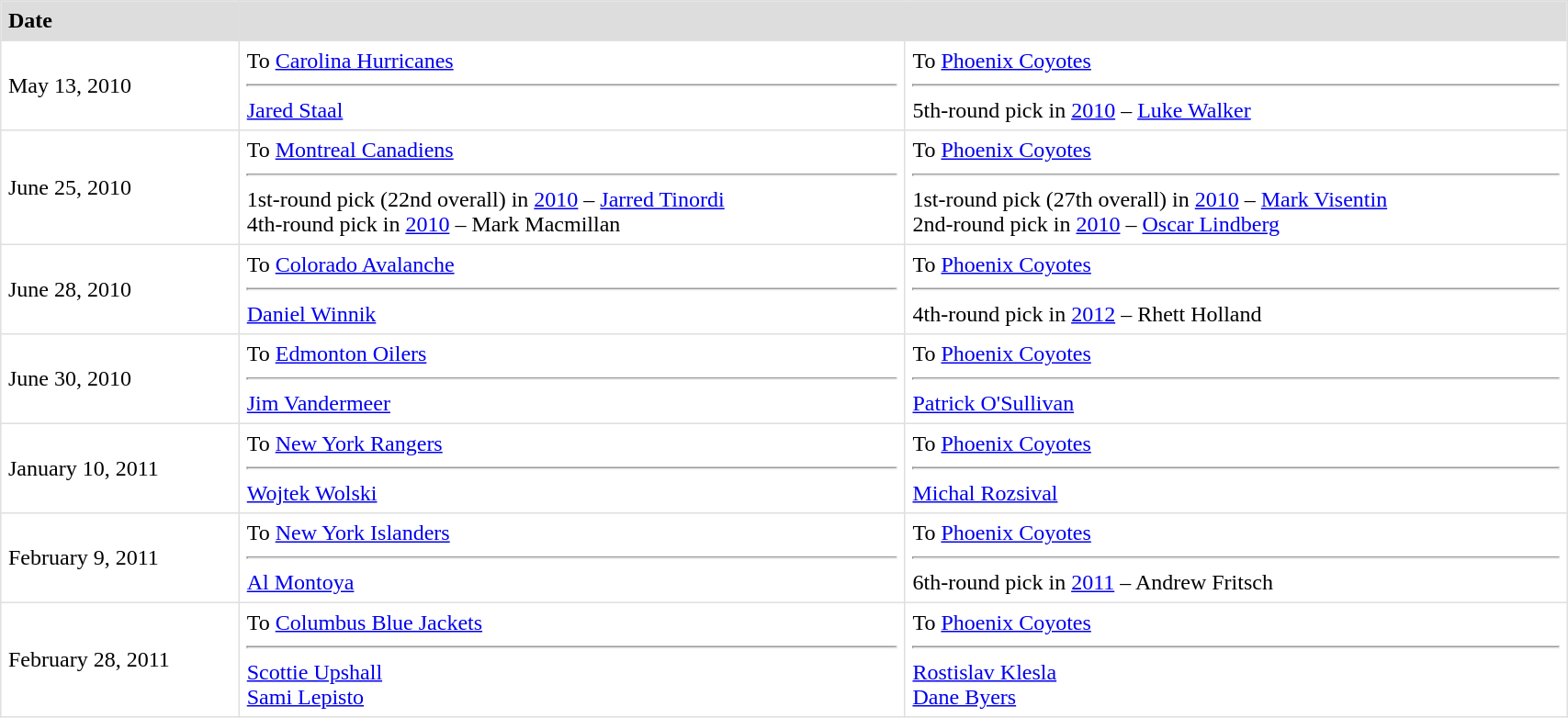<table border=1 style="border-collapse:collapse" bordercolor="#DFDFDF" cellpadding="5" width=90%>
<tr bgcolor="#dddddd">
<td><strong>Date</strong></td>
<th colspan="2"></th>
</tr>
<tr>
<td>May 13, 2010</td>
<td valign="top">To <a href='#'>Carolina Hurricanes</a> <hr><a href='#'>Jared Staal</a></td>
<td valign="top">To <a href='#'>Phoenix Coyotes</a> <hr>5th-round pick in <a href='#'>2010</a> – <a href='#'>Luke Walker</a></td>
</tr>
<tr>
<td>June 25, 2010</td>
<td valign="top">To <a href='#'>Montreal Canadiens</a> <hr>1st-round pick (22nd overall) in <a href='#'>2010</a> – <a href='#'>Jarred Tinordi</a><br>4th-round pick in <a href='#'>2010</a> – Mark Macmillan</td>
<td valign="top">To <a href='#'>Phoenix Coyotes</a> <hr>1st-round pick (27th overall) in <a href='#'>2010</a> – <a href='#'>Mark Visentin</a><br>2nd-round pick in <a href='#'>2010</a> – <a href='#'>Oscar Lindberg</a></td>
</tr>
<tr>
<td>June 28, 2010</td>
<td valign="top">To <a href='#'>Colorado Avalanche</a> <hr><a href='#'>Daniel Winnik</a></td>
<td valign="top">To <a href='#'>Phoenix Coyotes</a> <hr>4th-round pick in <a href='#'>2012</a> – Rhett Holland</td>
</tr>
<tr>
<td>June 30, 2010</td>
<td valign="top">To <a href='#'>Edmonton Oilers</a> <hr><a href='#'>Jim Vandermeer</a></td>
<td valign="top">To <a href='#'>Phoenix Coyotes</a> <hr><a href='#'>Patrick O'Sullivan</a></td>
</tr>
<tr>
<td>January 10, 2011</td>
<td valign="top">To <a href='#'>New York Rangers</a> <hr><a href='#'>Wojtek Wolski</a></td>
<td valign="top">To <a href='#'>Phoenix Coyotes</a> <hr><a href='#'>Michal Rozsival</a></td>
</tr>
<tr>
<td>February 9, 2011</td>
<td valign="top">To <a href='#'>New York Islanders</a> <hr><a href='#'>Al Montoya</a></td>
<td valign="top">To <a href='#'>Phoenix Coyotes</a> <hr>6th-round pick in <a href='#'>2011</a> – Andrew Fritsch</td>
</tr>
<tr>
<td>February 28, 2011</td>
<td valign="top">To <a href='#'>Columbus Blue Jackets</a> <hr><a href='#'>Scottie Upshall</a><br><a href='#'>Sami Lepisto</a></td>
<td valign="top">To <a href='#'>Phoenix Coyotes</a> <hr><a href='#'>Rostislav Klesla</a><br><a href='#'>Dane Byers</a></td>
</tr>
</table>
